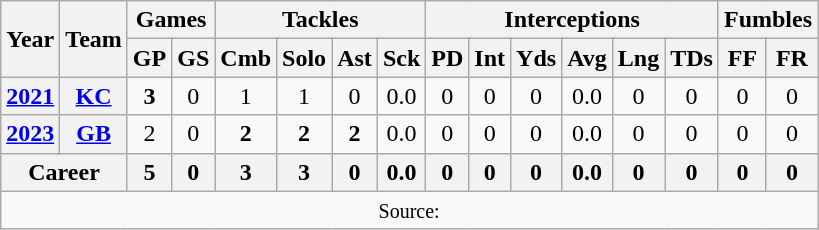<table class="wikitable" style="text-align: center;">
<tr>
<th rowspan="2">Year</th>
<th rowspan="2">Team</th>
<th colspan="2">Games</th>
<th colspan="4">Tackles</th>
<th colspan="6">Interceptions</th>
<th colspan="2">Fumbles</th>
</tr>
<tr>
<th>GP</th>
<th>GS</th>
<th>Cmb</th>
<th>Solo</th>
<th>Ast</th>
<th>Sck</th>
<th>PD</th>
<th>Int</th>
<th>Yds</th>
<th>Avg</th>
<th>Lng</th>
<th>TDs</th>
<th>FF</th>
<th>FR</th>
</tr>
<tr>
<th><a href='#'>2021</a></th>
<th><a href='#'>KC</a></th>
<td><strong>3</strong></td>
<td>0</td>
<td>1</td>
<td>1</td>
<td>0</td>
<td>0.0</td>
<td>0</td>
<td>0</td>
<td>0</td>
<td>0.0</td>
<td>0</td>
<td>0</td>
<td>0</td>
<td>0</td>
</tr>
<tr>
<th><a href='#'>2023</a></th>
<th><a href='#'>GB</a></th>
<td>2</td>
<td>0</td>
<td><strong>2</strong></td>
<td><strong>2</strong></td>
<td><strong>2</strong></td>
<td>0.0</td>
<td>0</td>
<td>0</td>
<td>0</td>
<td>0.0</td>
<td>0</td>
<td>0</td>
<td>0</td>
<td>0</td>
</tr>
<tr>
<th colspan="2">Career</th>
<th>5</th>
<th>0</th>
<th>3</th>
<th>3</th>
<th>0</th>
<th>0.0</th>
<th>0</th>
<th>0</th>
<th>0</th>
<th>0.0</th>
<th>0</th>
<th>0</th>
<th>0</th>
<th>0</th>
</tr>
<tr>
<td colspan="17"><small>Source: </small></td>
</tr>
</table>
